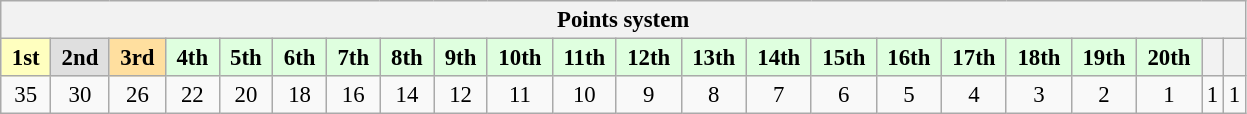<table class="wikitable" style="font-size:95%; text-align:center">
<tr>
<th colspan="22">Points system</th>
</tr>
<tr>
<td style="background:#ffffbf;"> <strong>1st</strong> </td>
<td style="background:#dfdfdf;"> <strong>2nd</strong> </td>
<td style="background:#ffdf9f;"> <strong>3rd</strong> </td>
<td style="background:#dfffdf;"> <strong>4th</strong> </td>
<td style="background:#dfffdf;"> <strong>5th</strong> </td>
<td style="background:#dfffdf;"> <strong>6th</strong> </td>
<td style="background:#dfffdf;"> <strong>7th</strong> </td>
<td style="background:#dfffdf;"> <strong>8th</strong> </td>
<td style="background:#dfffdf;"> <strong>9th</strong> </td>
<td style="background:#dfffdf;"> <strong>10th</strong> </td>
<td style="background:#dfffdf;"> <strong>11th</strong> </td>
<td style="background:#dfffdf;"> <strong>12th</strong> </td>
<td style="background:#dfffdf;"> <strong>13th</strong> </td>
<td style="background:#dfffdf;"> <strong>14th</strong> </td>
<td style="background:#dfffdf;"> <strong>15th</strong> </td>
<td style="background:#dfffdf;"> <strong>16th</strong> </td>
<td style="background:#dfffdf;"> <strong>17th</strong> </td>
<td style="background:#dfffdf;"> <strong>18th</strong> </td>
<td style="background:#dfffdf;"> <strong>19th</strong> </td>
<td style="background:#dfffdf;"> <strong>20th</strong> </td>
<th></th>
<th></th>
</tr>
<tr>
<td>35</td>
<td>30</td>
<td>26</td>
<td>22</td>
<td>20</td>
<td>18</td>
<td>16</td>
<td>14</td>
<td>12</td>
<td>11</td>
<td>10</td>
<td>9</td>
<td>8</td>
<td>7</td>
<td>6</td>
<td>5</td>
<td>4</td>
<td>3</td>
<td>2</td>
<td>1</td>
<td>1</td>
<td>1</td>
</tr>
</table>
